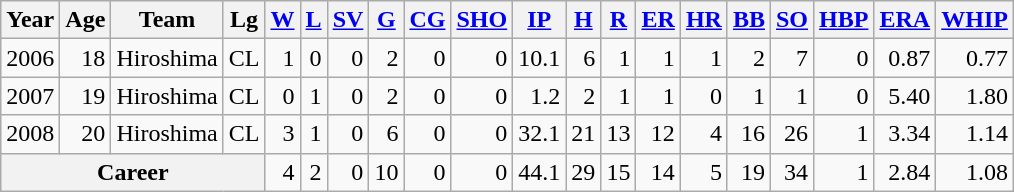<table class="wikitable" style="text-align: right">
<tr style="text-align: center">
<th>Year</th>
<th>Age</th>
<th>Team</th>
<th>Lg</th>
<th><a href='#'>W</a></th>
<th><a href='#'>L</a></th>
<th><a href='#'>SV</a></th>
<th><a href='#'>G</a></th>
<th><a href='#'>CG</a></th>
<th><a href='#'>SHO</a></th>
<th><a href='#'>IP</a></th>
<th><a href='#'>H</a></th>
<th><a href='#'>R</a></th>
<th><a href='#'>ER</a></th>
<th><a href='#'>HR</a></th>
<th><a href='#'>BB</a></th>
<th><a href='#'>SO</a></th>
<th><a href='#'>HBP</a></th>
<th><a href='#'>ERA</a></th>
<th><a href='#'>WHIP</a></th>
</tr>
<tr>
<td>2006</td>
<td>18</td>
<td>Hiroshima</td>
<td>CL</td>
<td>1</td>
<td>0</td>
<td>0</td>
<td>2</td>
<td>0</td>
<td>0</td>
<td>10.1</td>
<td>6</td>
<td>1</td>
<td>1</td>
<td>1</td>
<td>2</td>
<td>7</td>
<td>0</td>
<td>0.87</td>
<td>0.77</td>
</tr>
<tr>
<td>2007</td>
<td>19</td>
<td>Hiroshima</td>
<td>CL</td>
<td>0</td>
<td>1</td>
<td>0</td>
<td>2</td>
<td>0</td>
<td>0</td>
<td>1.2</td>
<td>2</td>
<td>1</td>
<td>1</td>
<td>0</td>
<td>1</td>
<td>1</td>
<td>0</td>
<td>5.40</td>
<td>1.80</td>
</tr>
<tr>
<td>2008</td>
<td>20</td>
<td>Hiroshima</td>
<td>CL</td>
<td>3</td>
<td>1</td>
<td>0</td>
<td>6</td>
<td>0</td>
<td>0</td>
<td>32.1</td>
<td>21</td>
<td>13</td>
<td>12</td>
<td>4</td>
<td>16</td>
<td>26</td>
<td>1</td>
<td>3.34</td>
<td>1.14</td>
</tr>
<tr>
<th colspan="4">Career</th>
<td>4</td>
<td>2</td>
<td>0</td>
<td>10</td>
<td>0</td>
<td>0</td>
<td>44.1</td>
<td>29</td>
<td>15</td>
<td>14</td>
<td>5</td>
<td>19</td>
<td>34</td>
<td>1</td>
<td>2.84</td>
<td>1.08</td>
</tr>
</table>
